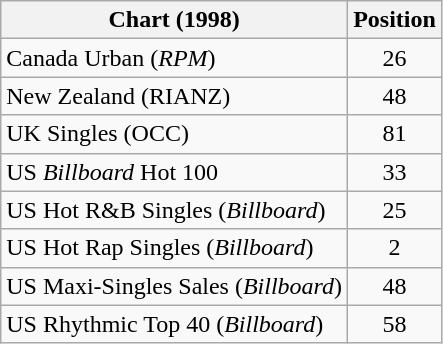<table class="wikitable sortable">
<tr>
<th>Chart (1998)</th>
<th>Position</th>
</tr>
<tr>
<td>Canada Urban (<em>RPM</em>)</td>
<td align="center">26</td>
</tr>
<tr>
<td>New Zealand (RIANZ)</td>
<td align="center">48</td>
</tr>
<tr>
<td>UK Singles (OCC)</td>
<td align="center">81</td>
</tr>
<tr>
<td>US <em>Billboard</em> Hot 100</td>
<td align="center">33</td>
</tr>
<tr>
<td>US Hot R&B Singles (<em>Billboard</em>)</td>
<td align="center">25</td>
</tr>
<tr>
<td>US Hot Rap Singles (<em>Billboard</em>)</td>
<td align="center">2</td>
</tr>
<tr>
<td>US Maxi-Singles Sales (<em>Billboard</em>)</td>
<td align="center">48</td>
</tr>
<tr>
<td>US Rhythmic Top 40 (<em>Billboard</em>)</td>
<td align="center">58</td>
</tr>
</table>
